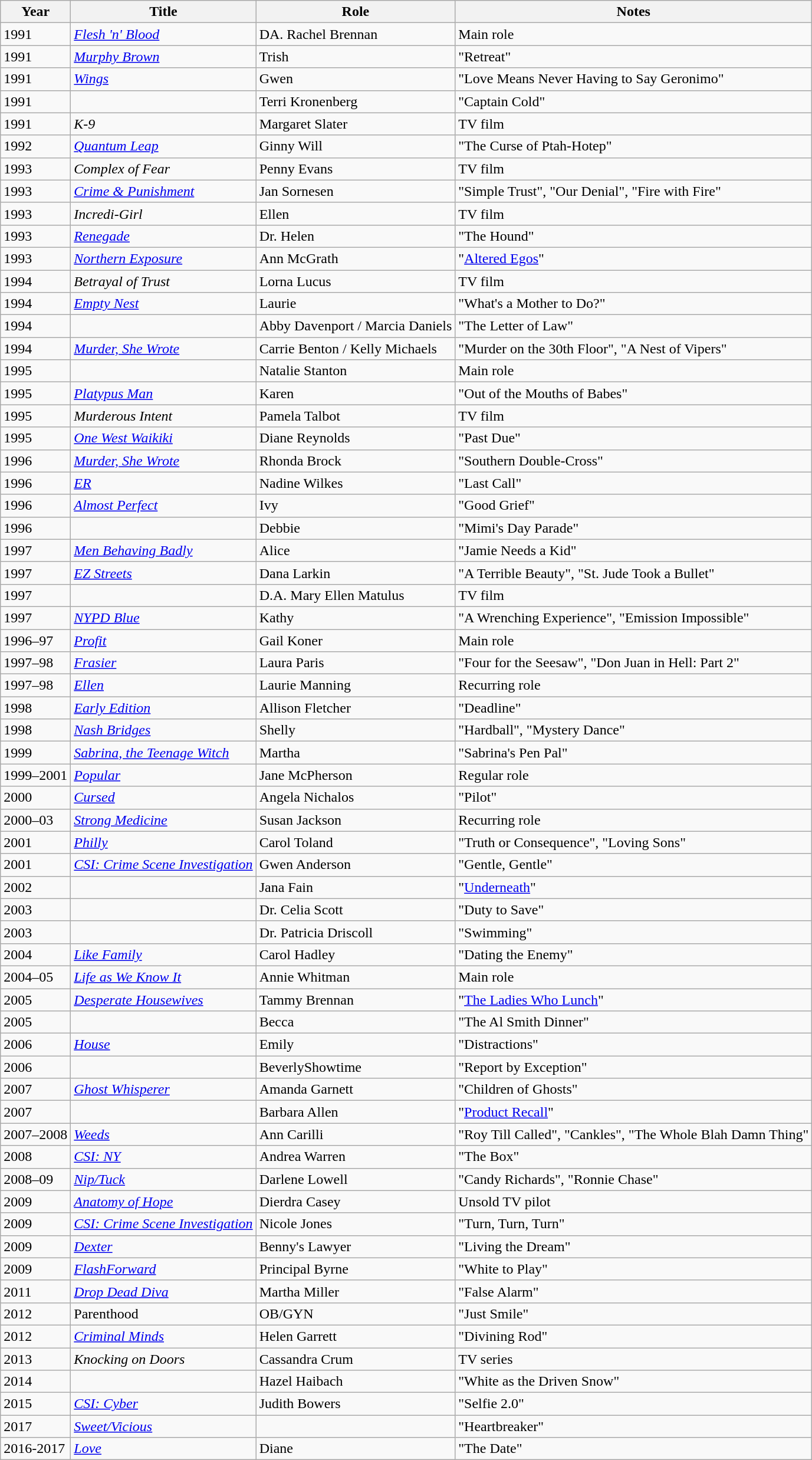<table class="wikitable sortable">
<tr>
<th>Year</th>
<th>Title</th>
<th>Role</th>
<th>Notes</th>
</tr>
<tr>
<td>1991</td>
<td><em><a href='#'>Flesh 'n' Blood</a></em></td>
<td>DA. Rachel Brennan</td>
<td>Main role</td>
</tr>
<tr>
<td>1991</td>
<td><em><a href='#'>Murphy Brown</a></em></td>
<td>Trish</td>
<td>"Retreat"</td>
</tr>
<tr>
<td>1991</td>
<td><em><a href='#'>Wings</a></em></td>
<td>Gwen</td>
<td>"Love Means Never Having to Say Geronimo"</td>
</tr>
<tr>
<td>1991</td>
<td><em></em></td>
<td>Terri Kronenberg</td>
<td>"Captain Cold"</td>
</tr>
<tr>
<td>1991</td>
<td><em>K-9</em></td>
<td>Margaret Slater</td>
<td>TV film</td>
</tr>
<tr>
<td>1992</td>
<td><em><a href='#'>Quantum Leap</a></em></td>
<td>Ginny Will</td>
<td>"The Curse of Ptah-Hotep"</td>
</tr>
<tr>
<td>1993</td>
<td><em>Complex of Fear</em></td>
<td>Penny Evans</td>
<td>TV film</td>
</tr>
<tr>
<td>1993</td>
<td><em><a href='#'> Crime & Punishment</a></em></td>
<td>Jan Sornesen</td>
<td>"Simple Trust", "Our Denial", "Fire with Fire"</td>
</tr>
<tr>
<td>1993</td>
<td><em>Incredi-Girl</em></td>
<td>Ellen</td>
<td>TV film</td>
</tr>
<tr>
<td>1993</td>
<td><em><a href='#'>Renegade</a></em></td>
<td>Dr. Helen</td>
<td>"The Hound"</td>
</tr>
<tr>
<td>1993</td>
<td><em><a href='#'>Northern Exposure</a></em></td>
<td>Ann McGrath</td>
<td>"<a href='#'>Altered Egos</a>"</td>
</tr>
<tr>
<td>1994</td>
<td><em>Betrayal of Trust</em></td>
<td>Lorna Lucus</td>
<td>TV film</td>
</tr>
<tr>
<td>1994</td>
<td><em><a href='#'>Empty Nest</a></em></td>
<td>Laurie</td>
<td>"What's a Mother to Do?"</td>
</tr>
<tr>
<td>1994</td>
<td><em></em></td>
<td>Abby Davenport / Marcia Daniels</td>
<td>"The Letter of Law"</td>
</tr>
<tr>
<td>1994</td>
<td><em><a href='#'>Murder, She Wrote</a></em></td>
<td>Carrie Benton / Kelly Michaels</td>
<td>"Murder on the 30th Floor", "A Nest of Vipers"</td>
</tr>
<tr>
<td>1995</td>
<td><em></em></td>
<td>Natalie Stanton</td>
<td>Main role</td>
</tr>
<tr>
<td>1995</td>
<td><em><a href='#'>Platypus Man</a></em></td>
<td>Karen</td>
<td>"Out of the Mouths of Babes"</td>
</tr>
<tr>
<td>1995</td>
<td><em>Murderous Intent</em></td>
<td>Pamela Talbot</td>
<td>TV film</td>
</tr>
<tr>
<td>1995</td>
<td><em><a href='#'>One West Waikiki</a></em></td>
<td>Diane Reynolds</td>
<td>"Past Due"</td>
</tr>
<tr>
<td>1996</td>
<td><em><a href='#'>Murder, She Wrote</a></em></td>
<td>Rhonda Brock</td>
<td>"Southern Double-Cross"</td>
</tr>
<tr>
<td>1996</td>
<td><em><a href='#'>ER</a></em></td>
<td>Nadine Wilkes</td>
<td>"Last Call"</td>
</tr>
<tr>
<td>1996</td>
<td><em><a href='#'>Almost Perfect</a></em></td>
<td>Ivy</td>
<td>"Good Grief"</td>
</tr>
<tr>
<td>1996</td>
<td><em></em></td>
<td>Debbie</td>
<td>"Mimi's Day Parade"</td>
</tr>
<tr>
<td>1997</td>
<td><em><a href='#'>Men Behaving Badly</a></em></td>
<td>Alice</td>
<td>"Jamie Needs a Kid"</td>
</tr>
<tr>
<td>1997</td>
<td><em><a href='#'>EZ Streets</a></em></td>
<td>Dana Larkin</td>
<td>"A Terrible Beauty", "St. Jude Took a Bullet"</td>
</tr>
<tr>
<td>1997</td>
<td><em></em></td>
<td>D.A. Mary Ellen Matulus</td>
<td>TV film</td>
</tr>
<tr>
<td>1997</td>
<td><em><a href='#'>NYPD Blue</a></em></td>
<td>Kathy</td>
<td>"A Wrenching Experience", "Emission Impossible"</td>
</tr>
<tr>
<td>1996–97</td>
<td><em><a href='#'>Profit</a></em></td>
<td>Gail Koner</td>
<td>Main role</td>
</tr>
<tr>
<td>1997–98</td>
<td><em><a href='#'>Frasier</a></em></td>
<td>Laura Paris</td>
<td>"Four for the Seesaw", "Don Juan in Hell: Part 2"</td>
</tr>
<tr>
<td>1997–98</td>
<td><em><a href='#'>Ellen</a></em></td>
<td>Laurie Manning</td>
<td>Recurring role</td>
</tr>
<tr>
<td>1998</td>
<td><em><a href='#'>Early Edition</a></em></td>
<td>Allison Fletcher</td>
<td>"Deadline"</td>
</tr>
<tr>
<td>1998</td>
<td><em><a href='#'>Nash Bridges</a></em></td>
<td>Shelly</td>
<td>"Hardball", "Mystery Dance"</td>
</tr>
<tr>
<td>1999</td>
<td><em><a href='#'>Sabrina, the Teenage Witch</a></em></td>
<td>Martha</td>
<td>"Sabrina's Pen Pal"</td>
</tr>
<tr>
<td>1999–2001</td>
<td><em><a href='#'>Popular</a></em></td>
<td>Jane McPherson</td>
<td>Regular role</td>
</tr>
<tr>
<td>2000</td>
<td><em><a href='#'>Cursed</a></em></td>
<td>Angela Nichalos</td>
<td>"Pilot"</td>
</tr>
<tr>
<td>2000–03</td>
<td><em><a href='#'>Strong Medicine</a></em></td>
<td>Susan Jackson</td>
<td>Recurring role</td>
</tr>
<tr>
<td>2001</td>
<td><em><a href='#'>Philly</a></em></td>
<td>Carol Toland</td>
<td>"Truth or Consequence", "Loving Sons"</td>
</tr>
<tr>
<td>2001</td>
<td><em><a href='#'>CSI: Crime Scene Investigation</a></em></td>
<td>Gwen Anderson</td>
<td>"Gentle, Gentle"</td>
</tr>
<tr>
<td>2002</td>
<td><em></em></td>
<td>Jana Fain</td>
<td>"<a href='#'>Underneath</a>"</td>
</tr>
<tr>
<td>2003</td>
<td><em></em></td>
<td>Dr. Celia Scott</td>
<td>"Duty to Save"</td>
</tr>
<tr>
<td>2003</td>
<td><em></em></td>
<td>Dr. Patricia Driscoll</td>
<td>"Swimming"</td>
</tr>
<tr>
<td>2004</td>
<td><em><a href='#'>Like Family</a></em></td>
<td>Carol Hadley</td>
<td>"Dating the Enemy"</td>
</tr>
<tr>
<td>2004–05</td>
<td><em><a href='#'>Life as We Know It</a></em></td>
<td>Annie Whitman</td>
<td>Main role</td>
</tr>
<tr Showtime>
<td>2005</td>
<td><em><a href='#'>Desperate Housewives</a></em></td>
<td>Tammy Brennan</td>
<td>"<a href='#'>The Ladies Who Lunch</a>"</td>
</tr>
<tr>
<td>2005</td>
<td><em></em></td>
<td>Becca</td>
<td>"The Al Smith Dinner"</td>
</tr>
<tr>
<td>2006</td>
<td><em><a href='#'>House</a></em></td>
<td>Emily</td>
<td>"Distractions"</td>
</tr>
<tr>
<td>2006</td>
<td><em></em></td>
<td>BeverlyShowtime</td>
<td>"Report by Exception"</td>
</tr>
<tr>
<td>2007</td>
<td><em><a href='#'>Ghost Whisperer</a></em></td>
<td>Amanda Garnett</td>
<td>"Children of Ghosts"</td>
</tr>
<tr>
<td>2007</td>
<td><em></em></td>
<td>Barbara Allen</td>
<td>"<a href='#'>Product Recall</a>"</td>
</tr>
<tr>
<td>2007–2008</td>
<td><em><a href='#'>Weeds</a></em></td>
<td>Ann Carilli</td>
<td>"Roy Till Called", "Cankles", "The Whole Blah Damn Thing"</td>
</tr>
<tr>
<td>2008</td>
<td><em><a href='#'>CSI: NY</a></em></td>
<td>Andrea Warren</td>
<td>"The Box"</td>
</tr>
<tr>
<td>2008–09</td>
<td><em><a href='#'>Nip/Tuck</a></em></td>
<td>Darlene Lowell</td>
<td>"Candy Richards", "Ronnie Chase"</td>
</tr>
<tr>
<td>2009</td>
<td><em><a href='#'>Anatomy of Hope</a></em></td>
<td>Dierdra Casey</td>
<td>Unsold TV pilot</td>
</tr>
<tr>
<td>2009</td>
<td><em><a href='#'>CSI: Crime Scene Investigation</a></em></td>
<td>Nicole Jones</td>
<td>"Turn, Turn, Turn"</td>
</tr>
<tr>
<td>2009</td>
<td><em><a href='#'>Dexter</a></em></td>
<td>Benny's Lawyer</td>
<td>"Living the Dream"</td>
</tr>
<tr>
<td>2009</td>
<td><em><a href='#'>FlashForward</a></em></td>
<td>Principal Byrne</td>
<td>"White to Play"</td>
</tr>
<tr>
<td>2011</td>
<td><em><a href='#'>Drop Dead Diva</a></em></td>
<td>Martha Miller</td>
<td>"False Alarm"</td>
</tr>
<tr>
<td>2012</td>
<td>Parenthood</td>
<td>OB/GYN</td>
<td>"Just Smile"</td>
</tr>
<tr>
<td>2012</td>
<td><em><a href='#'>Criminal Minds</a></em></td>
<td>Helen Garrett</td>
<td>"Divining Rod"</td>
</tr>
<tr>
<td>2013</td>
<td><em>Knocking on Doors</em></td>
<td>Cassandra Crum</td>
<td>TV series</td>
</tr>
<tr>
<td>2014</td>
<td><em></em></td>
<td>Hazel Haibach</td>
<td>"White as the Driven Snow"</td>
</tr>
<tr>
<td>2015</td>
<td><em><a href='#'>CSI: Cyber</a></em></td>
<td>Judith Bowers</td>
<td>"Selfie 2.0"</td>
</tr>
<tr>
<td>2017</td>
<td><em><a href='#'>Sweet/Vicious</a></em></td>
<td></td>
<td>"Heartbreaker"</td>
</tr>
<tr>
<td>2016-2017</td>
<td><em><a href='#'>Love</a></em></td>
<td>Diane</td>
<td>"The Date"</td>
</tr>
</table>
